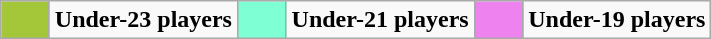<table class="wikitable" style="text-align: right;">
<tr>
<td bgcolor=#A4C639 style="width: 25px;"></td>
<td><strong>Under-23 players</strong></td>
<td bgcolor=#7FFFD4 style="width: 25px;"></td>
<td><strong>Under-21 players</strong></td>
<td bgcolor=#EE82EE style="width: 25px;"></td>
<td><strong>Under-19 players</strong></td>
</tr>
</table>
